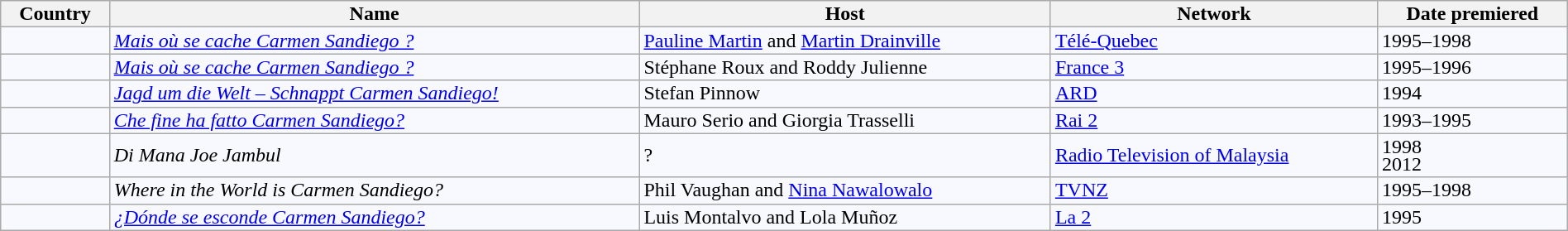<table class="wikitable" style="text-align:left; line-height:14px; background:#F8F8FF; width:100%;">
<tr>
<th>Country</th>
<th>Name</th>
<th>Host</th>
<th>Network</th>
<th>Date premiered</th>
</tr>
<tr>
<td></td>
<td><em><a href='#'>Mais où se cache Carmen Sandiego ?</a></em></td>
<td><a href='#'>Pauline Martin</a> and <a href='#'>Martin Drainville</a></td>
<td><a href='#'>Télé-Quebec</a></td>
<td>1995–1998</td>
</tr>
<tr>
<td></td>
<td><em><a href='#'>Mais où se cache Carmen Sandiego ?</a></em></td>
<td>Stéphane Roux and Roddy Julienne</td>
<td><a href='#'>France 3</a></td>
<td>1995–1996</td>
</tr>
<tr>
<td></td>
<td><em><a href='#'>Jagd um die Welt – Schnappt Carmen Sandiego!</a></em></td>
<td>Stefan Pinnow</td>
<td><a href='#'>ARD</a></td>
<td>1994</td>
</tr>
<tr>
<td></td>
<td><em><a href='#'>Che fine ha fatto Carmen Sandiego?</a></em></td>
<td>Mauro Serio and Giorgia Trasselli</td>
<td><a href='#'>Rai 2</a></td>
<td>1993–1995</td>
</tr>
<tr>
<td></td>
<td><em>Di Mana Joe Jambul</em></td>
<td>?</td>
<td><a href='#'>Radio Television of Malaysia</a></td>
<td>1998<br>2012</td>
</tr>
<tr>
<td></td>
<td><em>Where in the World is Carmen Sandiego?</em></td>
<td>Phil Vaughan and <a href='#'>Nina Nawalowalo</a></td>
<td><a href='#'>TVNZ</a></td>
<td>1995–1998</td>
</tr>
<tr>
<td></td>
<td><em><a href='#'>¿Dónde se esconde Carmen Sandiego?</a></em></td>
<td>Luis Montalvo and Lola Muñoz</td>
<td><a href='#'>La 2</a></td>
<td>1995</td>
</tr>
</table>
